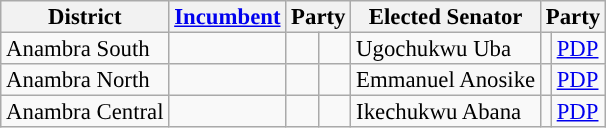<table class="sortable wikitable" style="font-size:95%;line-height:14px;">
<tr>
<th class="unsortable">District</th>
<th class="unsortable"><a href='#'>Incumbent</a></th>
<th colspan="2">Party</th>
<th class="unsortable">Elected Senator</th>
<th colspan="2">Party</th>
</tr>
<tr>
<td>Anambra South</td>
<td></td>
<td></td>
<td></td>
<td>Ugochukwu Uba</td>
<td style="background:"></td>
<td><a href='#'>PDP</a></td>
</tr>
<tr>
<td>Anambra North</td>
<td></td>
<td></td>
<td></td>
<td>Emmanuel Anosike</td>
<td style="background:"></td>
<td><a href='#'>PDP</a></td>
</tr>
<tr>
<td>Anambra Central</td>
<td></td>
<td></td>
<td></td>
<td>Ikechukwu Abana</td>
<td style="background:"></td>
<td><a href='#'>PDP</a></td>
</tr>
</table>
